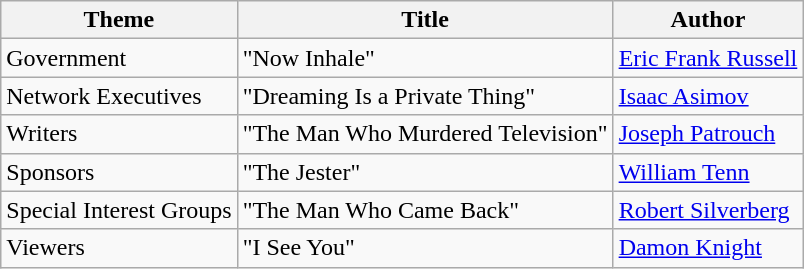<table class="wikitable">
<tr>
<th>Theme</th>
<th>Title</th>
<th>Author</th>
</tr>
<tr>
<td>Government</td>
<td>"Now Inhale"</td>
<td><a href='#'>Eric Frank Russell</a></td>
</tr>
<tr>
<td>Network Executives</td>
<td>"Dreaming Is a Private Thing"</td>
<td><a href='#'>Isaac Asimov</a></td>
</tr>
<tr>
<td>Writers</td>
<td>"The Man Who Murdered Television"</td>
<td><a href='#'>Joseph Patrouch</a></td>
</tr>
<tr>
<td>Sponsors</td>
<td>"The Jester"</td>
<td><a href='#'>William Tenn</a></td>
</tr>
<tr>
<td>Special Interest Groups</td>
<td>"The Man Who Came Back"</td>
<td><a href='#'>Robert Silverberg</a></td>
</tr>
<tr>
<td>Viewers</td>
<td>"I See You"</td>
<td><a href='#'>Damon Knight</a></td>
</tr>
</table>
